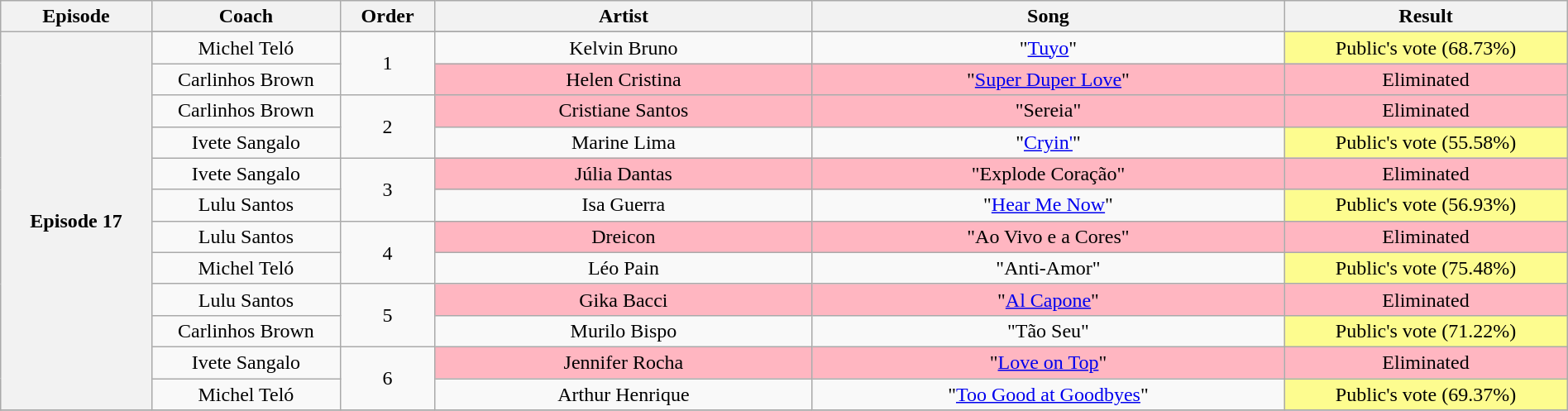<table class="wikitable" style="text-align:center; width:100%;">
<tr>
<th scope="col" width="08%">Episode</th>
<th scope="col" width="10%">Coach</th>
<th scope="col" width="05%">Order</th>
<th scope="col" width="20%">Artist</th>
<th scope="col" width="25%">Song</th>
<th scope="col" width="15%">Result</th>
</tr>
<tr>
<th scope="col" rowspan=13>Episode 17<br></th>
</tr>
<tr>
<td>Michel Teló</td>
<td rowspan=2>1</td>
<td>Kelvin Bruno</td>
<td>"<a href='#'>Tuyo</a>"</td>
<td bgcolor=FDFC8F>Public's vote (68.73%)</td>
</tr>
<tr>
<td>Carlinhos Brown</td>
<td bgcolor=FFB6C1>Helen Cristina</td>
<td bgcolor=FFB6C1>"<a href='#'>Super Duper Love</a>"</td>
<td bgcolor=FFB6C1>Eliminated</td>
</tr>
<tr>
<td>Carlinhos Brown</td>
<td rowspan=2>2</td>
<td bgcolor=FFB6C1>Cristiane Santos</td>
<td bgcolor=FFB6C1>"Sereia"</td>
<td bgcolor=FFB6C1>Eliminated</td>
</tr>
<tr>
<td>Ivete Sangalo</td>
<td>Marine Lima</td>
<td>"<a href='#'>Cryin'</a>"</td>
<td bgcolor=FDFC8F>Public's vote (55.58%)</td>
</tr>
<tr>
<td>Ivete Sangalo</td>
<td rowspan=2>3</td>
<td bgcolor=FFB6C1>Júlia Dantas</td>
<td bgcolor=FFB6C1>"Explode Coração"</td>
<td bgcolor=FFB6C1>Eliminated</td>
</tr>
<tr>
<td>Lulu Santos</td>
<td>Isa Guerra</td>
<td>"<a href='#'>Hear Me Now</a>"</td>
<td bgcolor=FDFC8F>Public's vote (56.93%)</td>
</tr>
<tr>
<td>Lulu Santos</td>
<td rowspan=2>4</td>
<td bgcolor=FFB6C1>Dreicon</td>
<td bgcolor=FFB6C1>"Ao Vivo e a Cores"</td>
<td bgcolor=FFB6C1>Eliminated</td>
</tr>
<tr>
<td>Michel Teló</td>
<td>Léo Pain</td>
<td>"Anti-Amor"</td>
<td bgcolor=FDFC8F>Public's vote (75.48%)</td>
</tr>
<tr>
<td>Lulu Santos</td>
<td rowspan=2>5</td>
<td bgcolor=FFB6C1>Gika Bacci</td>
<td bgcolor=FFB6C1>"<a href='#'>Al Capone</a>"</td>
<td bgcolor=FFB6C1>Eliminated</td>
</tr>
<tr>
<td>Carlinhos Brown</td>
<td>Murilo Bispo</td>
<td>"Tão Seu"</td>
<td bgcolor=FDFC8F>Public's vote (71.22%)</td>
</tr>
<tr>
<td>Ivete Sangalo</td>
<td rowspan=2>6</td>
<td bgcolor=FFB6C1>Jennifer Rocha</td>
<td bgcolor=FFB6C1>"<a href='#'>Love on Top</a>"</td>
<td bgcolor=FFB6C1>Eliminated</td>
</tr>
<tr>
<td>Michel Teló</td>
<td>Arthur Henrique</td>
<td>"<a href='#'>Too Good at Goodbyes</a>"</td>
<td bgcolor=FDFC8F>Public's vote (69.37%)</td>
</tr>
<tr>
</tr>
</table>
